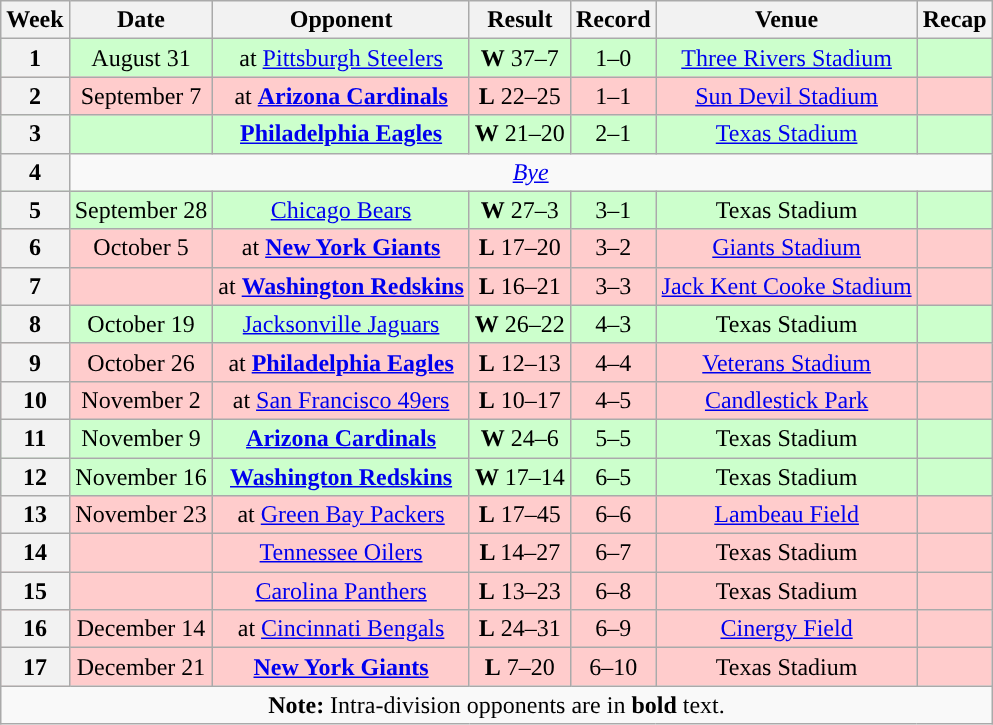<table class="wikitable" style="text-align:center">
<tr>
<th>Week</th>
<th>Date</th>
<th>Opponent</th>
<th>Result</th>
<th>Record</th>
<th>Venue</th>
<th>Recap</th>
</tr>
<tr bgcolor="#cfc">
<th>1</th>
<td>August 31</td>
<td>at <a href='#'>Pittsburgh Steelers</a></td>
<td><strong>W</strong> 37–7</td>
<td>1–0</td>
<td><a href='#'>Three Rivers Stadium</a></td>
<td></td>
</tr>
<tr bgcolor="#fcc">
<th>2</th>
<td>September 7</td>
<td>at  <strong><a href='#'>Arizona Cardinals</a></strong></td>
<td><strong>L</strong> 22–25 </td>
<td>1–1</td>
<td><a href='#'>Sun Devil Stadium</a></td>
<td></td>
</tr>
<tr bgcolor="#cfc">
<th>3</th>
<td></td>
<td><strong><a href='#'>Philadelphia Eagles</a></strong></td>
<td><strong>W</strong> 21–20</td>
<td>2–1</td>
<td><a href='#'>Texas Stadium</a></td>
<td></td>
</tr>
<tr>
<th>4</th>
<td colspan=6><em><a href='#'>Bye</a></em></td>
</tr>
<tr bgcolor="#cfc">
<th>5</th>
<td>September 28</td>
<td><a href='#'>Chicago Bears</a></td>
<td><strong>W</strong> 27–3</td>
<td>3–1</td>
<td>Texas Stadium</td>
<td></td>
</tr>
<tr bgcolor="#fcc">
<th>6</th>
<td>October 5</td>
<td>at  <strong><a href='#'>New York Giants</a> </strong></td>
<td><strong>L</strong> 17–20</td>
<td>3–2</td>
<td><a href='#'>Giants Stadium</a></td>
<td></td>
</tr>
<tr bgcolor="#fcc">
<th>7</th>
<td></td>
<td>at <strong><a href='#'>Washington Redskins</a></strong></td>
<td><strong>L</strong> 16–21</td>
<td>3–3</td>
<td><a href='#'>Jack Kent Cooke Stadium</a></td>
<td></td>
</tr>
<tr bgcolor="#cfc">
<th>8</th>
<td>October 19</td>
<td><a href='#'>Jacksonville Jaguars</a></td>
<td><strong>W</strong> 26–22</td>
<td>4–3</td>
<td>Texas Stadium</td>
<td></td>
</tr>
<tr bgcolor="#fcc">
<th>9</th>
<td>October 26</td>
<td>at <strong><a href='#'>Philadelphia Eagles</a></strong></td>
<td><strong>L</strong> 12–13</td>
<td>4–4</td>
<td><a href='#'>Veterans Stadium</a></td>
<td></td>
</tr>
<tr bgcolor="#fcc">
<th>10</th>
<td>November 2</td>
<td>at <a href='#'>San Francisco 49ers</a></td>
<td><strong>L</strong> 10–17</td>
<td>4–5</td>
<td><a href='#'>Candlestick Park</a></td>
<td></td>
</tr>
<tr bgcolor="#cfc">
<th>11</th>
<td>November 9</td>
<td><strong> <a href='#'>Arizona Cardinals</a> </strong></td>
<td><strong>W</strong> 24–6</td>
<td>5–5</td>
<td>Texas Stadium</td>
<td></td>
</tr>
<tr bgcolor="#cfc">
<th>12</th>
<td>November 16</td>
<td><strong><a href='#'>Washington Redskins</a></strong></td>
<td><strong> W </strong> 17–14</td>
<td>6–5</td>
<td>Texas Stadium</td>
<td></td>
</tr>
<tr bgcolor="#fcc">
<th>13</th>
<td>November 23</td>
<td>at <a href='#'>Green Bay Packers</a></td>
<td><strong>L</strong> 17–45</td>
<td>6–6</td>
<td><a href='#'>Lambeau Field</a></td>
<td></td>
</tr>
<tr bgcolor="#fcc">
<th>14</th>
<td></td>
<td><a href='#'>Tennessee Oilers</a></td>
<td><strong>L </strong> 14–27</td>
<td>6–7</td>
<td>Texas Stadium</td>
<td></td>
</tr>
<tr bgcolor="#fcc">
<th>15</th>
<td></td>
<td><a href='#'>Carolina Panthers</a></td>
<td><strong>L</strong> 13–23</td>
<td>6–8</td>
<td>Texas Stadium</td>
<td></td>
</tr>
<tr bgcolor="#fcc">
<th>16</th>
<td>December 14</td>
<td>at <a href='#'>Cincinnati Bengals</a></td>
<td><strong>L</strong> 24–31</td>
<td>6–9</td>
<td><a href='#'>Cinergy Field</a></td>
<td></td>
</tr>
<tr bgcolor="#fcc">
<th>17</th>
<td>December 21</td>
<td><strong><a href='#'>New York Giants</a></strong></td>
<td><strong>L</strong> 7–20</td>
<td>6–10</td>
<td>Texas Stadium</td>
<td></td>
</tr>
<tr>
<td colspan="8"><strong>Note:</strong> Intra-division opponents are in <strong>bold</strong> text.</td>
</tr>
</table>
